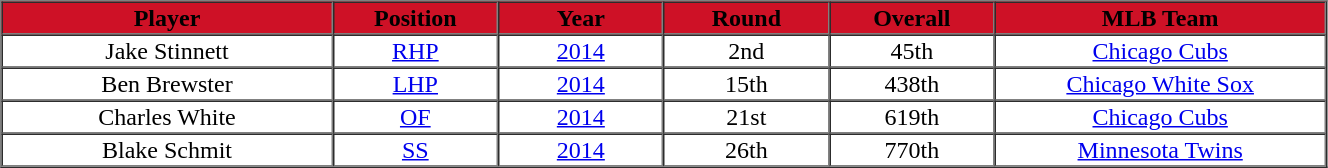<table cellpadding="1" border="1" cellspacing="0" width="70%">
<tr>
<th bgcolor="#CE1126" width="20%"><span>Player</span></th>
<th bgcolor="#CE1126" width="10%"><span>Position</span></th>
<th bgcolor="#CE1126" width="10%"><span>Year</span></th>
<th bgcolor="#CE1126" width="10%"><span>Round</span></th>
<th bgcolor="#CE1126" width="10%"><span>Overall</span></th>
<th bgcolor="#CE1126" width="20%"><span>MLB Team</span></th>
</tr>
<tr align="center">
<td>Jake Stinnett</td>
<td><a href='#'>RHP</a></td>
<td><a href='#'>2014</a></td>
<td>2nd</td>
<td>45th</td>
<td><a href='#'>Chicago Cubs</a></td>
</tr>
<tr align="center">
<td>Ben Brewster</td>
<td><a href='#'>LHP</a></td>
<td><a href='#'>2014</a></td>
<td>15th</td>
<td>438th</td>
<td><a href='#'>Chicago White Sox</a></td>
</tr>
<tr align="center">
<td>Charles White</td>
<td><a href='#'>OF</a></td>
<td><a href='#'>2014</a></td>
<td>21st</td>
<td>619th</td>
<td><a href='#'>Chicago Cubs</a></td>
</tr>
<tr align="center">
<td>Blake Schmit</td>
<td><a href='#'>SS</a></td>
<td><a href='#'>2014</a></td>
<td>26th</td>
<td>770th</td>
<td><a href='#'>Minnesota Twins</a></td>
</tr>
</table>
